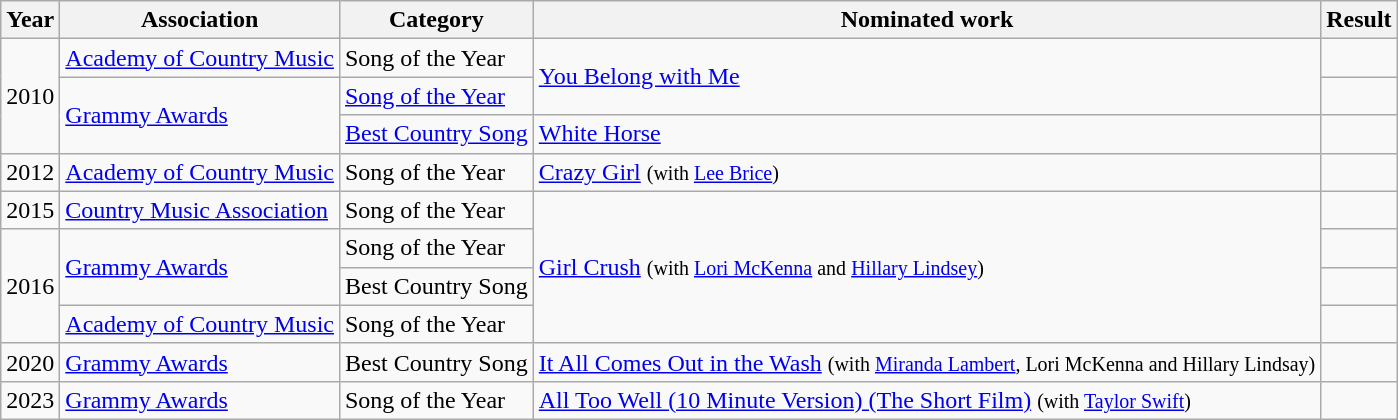<table class="wikitable">
<tr>
<th>Year</th>
<th>Association</th>
<th>Category</th>
<th>Nominated work</th>
<th>Result</th>
</tr>
<tr>
<td rowspan="3">2010</td>
<td><a href='#'>Academy of Country Music</a></td>
<td>Song of the Year</td>
<td rowspan="2"><a href='#'>You Belong with Me</a> </td>
<td></td>
</tr>
<tr>
<td rowspan="2"><a href='#'>Grammy Awards</a></td>
<td><a href='#'>Song of the Year</a></td>
<td></td>
</tr>
<tr>
<td><a href='#'>Best Country Song</a></td>
<td><a href='#'>White Horse</a> </td>
<td></td>
</tr>
<tr>
<td>2012</td>
<td><a href='#'>Academy of Country Music</a></td>
<td>Song of the Year</td>
<td><a href='#'>Crazy Girl</a> <small>(with <a href='#'>Lee Brice</a>)</small></td>
<td></td>
</tr>
<tr>
<td>2015</td>
<td><a href='#'>Country Music Association</a></td>
<td>Song of the Year</td>
<td rowspan="4"><a href='#'>Girl Crush</a> <small>(with <a href='#'>Lori McKenna</a> and <a href='#'>Hillary Lindsey</a>)</small></td>
<td></td>
</tr>
<tr>
<td rowspan="3">2016</td>
<td rowspan="2"><a href='#'>Grammy Awards</a></td>
<td>Song of the Year</td>
<td></td>
</tr>
<tr>
<td>Best Country Song</td>
<td></td>
</tr>
<tr>
<td><a href='#'>Academy of Country Music</a></td>
<td>Song of the Year</td>
<td></td>
</tr>
<tr>
<td>2020</td>
<td><a href='#'>Grammy Awards</a></td>
<td>Best Country Song</td>
<td><a href='#'>It All Comes Out in the Wash</a> <small>(with <a href='#'>Miranda Lambert</a>, Lori McKenna and Hillary Lindsay)</small></td>
<td></td>
</tr>
<tr>
<td>2023</td>
<td><a href='#'>Grammy Awards</a></td>
<td>Song of the Year</td>
<td><a href='#'>All Too Well (10 Minute Version) (The Short Film)</a> <small>(with <a href='#'>Taylor Swift</a>)</small></td>
<td></td>
</tr>
</table>
